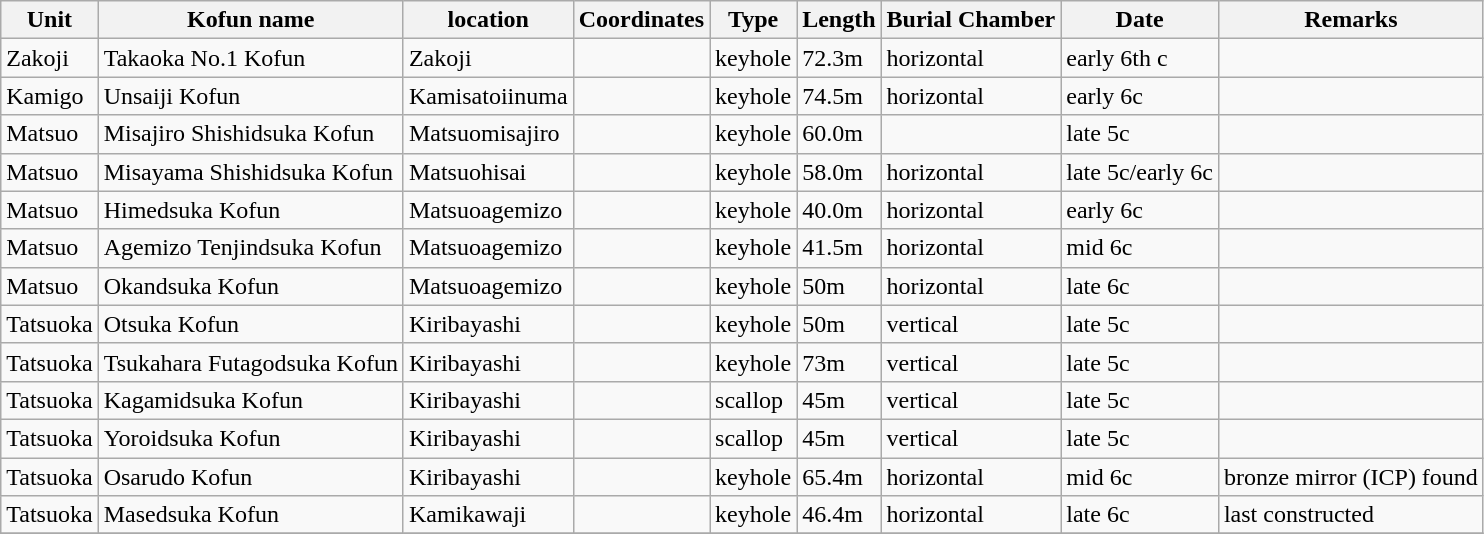<table class="wikitable">
<tr>
<th>Unit</th>
<th>Kofun name</th>
<th>location</th>
<th>Coordinates</th>
<th>Type</th>
<th>Length</th>
<th>Burial Chamber</th>
<th>Date</th>
<th>Remarks</th>
</tr>
<tr>
<td>Zakoji</td>
<td>Takaoka No.1 Kofun</td>
<td>Zakoji</td>
<td></td>
<td>keyhole</td>
<td>72.3m</td>
<td>horizontal</td>
<td>early 6th c</td>
<td></td>
</tr>
<tr>
<td>Kamigo</td>
<td>Unsaiji Kofun</td>
<td>Kamisatoiinuma</td>
<td></td>
<td>keyhole</td>
<td>74.5m</td>
<td>horizontal</td>
<td>early 6c</td>
<td></td>
</tr>
<tr>
<td>Matsuo</td>
<td>Misajiro Shishidsuka Kofun</td>
<td>Matsuomisajiro</td>
<td></td>
<td>keyhole</td>
<td>60.0m</td>
<td></td>
<td>late 5c</td>
<td></td>
</tr>
<tr>
<td>Matsuo</td>
<td>Misayama Shishidsuka Kofun</td>
<td>Matsuohisai</td>
<td></td>
<td>keyhole</td>
<td>58.0m</td>
<td>horizontal</td>
<td>late 5c/early 6c</td>
<td></td>
</tr>
<tr>
<td>Matsuo</td>
<td>Himedsuka Kofun</td>
<td>Matsuoagemizo</td>
<td></td>
<td>keyhole</td>
<td>40.0m</td>
<td>horizontal</td>
<td>early 6c</td>
<td></td>
</tr>
<tr>
<td>Matsuo</td>
<td>Agemizo Tenjindsuka Kofun</td>
<td>Matsuoagemizo</td>
<td></td>
<td>keyhole</td>
<td>41.5m</td>
<td>horizontal</td>
<td>mid 6c</td>
<td></td>
</tr>
<tr>
<td>Matsuo</td>
<td>Okandsuka Kofun</td>
<td>Matsuoagemizo</td>
<td></td>
<td>keyhole</td>
<td>50m</td>
<td>horizontal</td>
<td>late 6c</td>
<td></td>
</tr>
<tr>
<td>Tatsuoka</td>
<td>Otsuka Kofun</td>
<td>Kiribayashi</td>
<td></td>
<td>keyhole</td>
<td>50m</td>
<td>vertical</td>
<td>late 5c</td>
<td></td>
</tr>
<tr>
<td>Tatsuoka</td>
<td>Tsukahara Futagodsuka Kofun</td>
<td>Kiribayashi</td>
<td></td>
<td>keyhole</td>
<td>73m</td>
<td>vertical</td>
<td>late 5c</td>
<td></td>
</tr>
<tr>
<td>Tatsuoka</td>
<td>Kagamidsuka Kofun</td>
<td>Kiribayashi</td>
<td></td>
<td>scallop</td>
<td>45m</td>
<td>vertical</td>
<td>late 5c</td>
<td></td>
</tr>
<tr>
<td>Tatsuoka</td>
<td>Yoroidsuka Kofun</td>
<td>Kiribayashi</td>
<td></td>
<td>scallop</td>
<td>45m</td>
<td>vertical</td>
<td>late 5c</td>
<td></td>
</tr>
<tr>
<td>Tatsuoka</td>
<td>Osarudo Kofun</td>
<td>Kiribayashi</td>
<td></td>
<td>keyhole</td>
<td>65.4m</td>
<td>horizontal</td>
<td>mid 6c</td>
<td>bronze mirror (ICP) found</td>
</tr>
<tr>
<td>Tatsuoka</td>
<td>Masedsuka Kofun</td>
<td>Kamikawaji</td>
<td></td>
<td>keyhole</td>
<td>46.4m</td>
<td>horizontal</td>
<td>late 6c</td>
<td>last constructed</td>
</tr>
<tr>
</tr>
</table>
